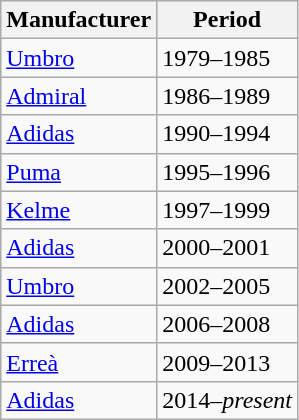<table class="wikitable">
<tr>
<th>Manufacturer</th>
<th>Period</th>
</tr>
<tr>
<td> <a href='#'>Umbro</a></td>
<td>1979–1985</td>
</tr>
<tr>
<td> <a href='#'>Admiral</a></td>
<td>1986–1989</td>
</tr>
<tr>
<td> <a href='#'>Adidas</a></td>
<td>1990–1994</td>
</tr>
<tr>
<td> <a href='#'>Puma</a></td>
<td>1995–1996</td>
</tr>
<tr>
<td> <a href='#'>Kelme</a></td>
<td>1997–1999</td>
</tr>
<tr>
<td> <a href='#'>Adidas</a></td>
<td>2000–2001</td>
</tr>
<tr>
<td> <a href='#'>Umbro</a></td>
<td>2002–2005</td>
</tr>
<tr>
<td> <a href='#'>Adidas</a></td>
<td>2006–2008</td>
</tr>
<tr>
<td> <a href='#'>Erreà</a></td>
<td>2009–2013</td>
</tr>
<tr>
<td> <a href='#'>Adidas</a></td>
<td>2014–<em>present</em></td>
</tr>
</table>
